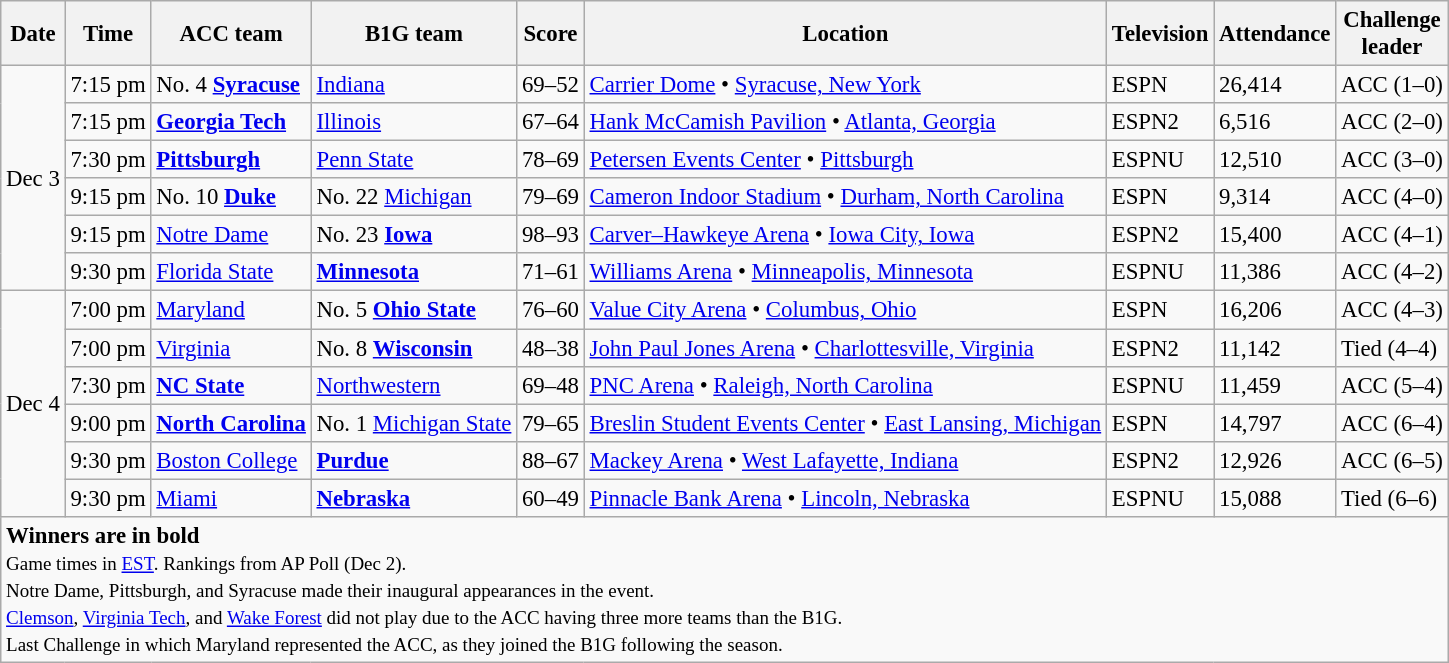<table class="wikitable" style="font-size: 95%">
<tr>
<th>Date</th>
<th>Time</th>
<th>ACC team</th>
<th>B1G team</th>
<th>Score</th>
<th>Location</th>
<th>Television</th>
<th>Attendance</th>
<th>Challenge<br>leader</th>
</tr>
<tr>
<td rowspan=6>Dec 3</td>
<td>7:15 pm</td>
<td>No. 4 <strong><a href='#'>Syracuse</a></strong></td>
<td><a href='#'>Indiana</a></td>
<td>69–52</td>
<td><a href='#'>Carrier Dome</a> • <a href='#'>Syracuse, New York</a></td>
<td>ESPN</td>
<td>26,414</td>
<td>ACC (1–0)</td>
</tr>
<tr>
<td>7:15 pm</td>
<td><strong><a href='#'>Georgia Tech</a></strong></td>
<td><a href='#'>Illinois</a></td>
<td>67–64</td>
<td><a href='#'>Hank McCamish Pavilion</a> • <a href='#'>Atlanta, Georgia</a></td>
<td>ESPN2</td>
<td>6,516</td>
<td>ACC (2–0)</td>
</tr>
<tr>
<td>7:30 pm</td>
<td><strong><a href='#'>Pittsburgh</a></strong></td>
<td><a href='#'>Penn State</a></td>
<td>78–69</td>
<td><a href='#'>Petersen Events Center</a> • <a href='#'>Pittsburgh</a></td>
<td>ESPNU</td>
<td>12,510</td>
<td>ACC (3–0)</td>
</tr>
<tr>
<td>9:15 pm</td>
<td>No. 10 <strong><a href='#'>Duke</a></strong></td>
<td>No. 22 <a href='#'>Michigan</a></td>
<td>79–69</td>
<td><a href='#'>Cameron Indoor Stadium</a> • <a href='#'>Durham, North Carolina</a></td>
<td>ESPN</td>
<td>9,314</td>
<td>ACC (4–0)</td>
</tr>
<tr>
<td>9:15 pm</td>
<td><a href='#'>Notre Dame</a></td>
<td>No. 23 <strong><a href='#'>Iowa</a></strong></td>
<td>98–93</td>
<td><a href='#'>Carver–Hawkeye Arena</a> • <a href='#'>Iowa City, Iowa</a></td>
<td>ESPN2</td>
<td>15,400</td>
<td>ACC (4–1)</td>
</tr>
<tr>
<td>9:30 pm</td>
<td><a href='#'>Florida State</a></td>
<td><strong><a href='#'>Minnesota</a></strong></td>
<td>71–61</td>
<td><a href='#'>Williams Arena</a> • <a href='#'> Minneapolis, Minnesota</a></td>
<td>ESPNU</td>
<td>11,386</td>
<td>ACC (4–2)</td>
</tr>
<tr>
<td rowspan=6>Dec 4</td>
<td>7:00 pm</td>
<td><a href='#'>Maryland</a></td>
<td>No. 5 <strong><a href='#'>Ohio State</a></strong></td>
<td>76–60</td>
<td><a href='#'>Value City Arena</a> • <a href='#'>Columbus, Ohio</a></td>
<td>ESPN</td>
<td>16,206</td>
<td>ACC (4–3)</td>
</tr>
<tr>
<td>7:00 pm</td>
<td><a href='#'>Virginia</a></td>
<td>No. 8 <strong><a href='#'>Wisconsin</a></strong></td>
<td>48–38</td>
<td><a href='#'>John Paul Jones Arena</a> • <a href='#'>Charlottesville, Virginia</a></td>
<td>ESPN2</td>
<td>11,142</td>
<td>Tied (4–4)</td>
</tr>
<tr>
<td>7:30 pm</td>
<td><strong><a href='#'>NC State</a></strong></td>
<td><a href='#'>Northwestern</a></td>
<td>69–48</td>
<td><a href='#'>PNC Arena</a> • <a href='#'>Raleigh, North Carolina</a></td>
<td>ESPNU</td>
<td>11,459</td>
<td>ACC (5–4)</td>
</tr>
<tr>
<td>9:00 pm</td>
<td><strong><a href='#'>North Carolina</a></strong></td>
<td>No. 1 <a href='#'>Michigan State</a></td>
<td>79–65</td>
<td><a href='#'>Breslin Student Events Center</a> • <a href='#'>East Lansing, Michigan</a></td>
<td>ESPN</td>
<td>14,797</td>
<td>ACC (6–4)</td>
</tr>
<tr ->
<td>9:30 pm</td>
<td><a href='#'>Boston College</a></td>
<td><strong><a href='#'>Purdue</a></strong></td>
<td>88–67</td>
<td><a href='#'>Mackey Arena</a> • <a href='#'>West Lafayette, Indiana</a></td>
<td>ESPN2</td>
<td>12,926</td>
<td>ACC (6–5)</td>
</tr>
<tr>
<td>9:30 pm</td>
<td><a href='#'>Miami</a></td>
<td><strong><a href='#'>Nebraska</a></strong></td>
<td>60–49</td>
<td><a href='#'>Pinnacle Bank Arena</a> • <a href='#'>Lincoln, Nebraska</a></td>
<td>ESPNU</td>
<td>15,088</td>
<td>Tied (6–6)</td>
</tr>
<tr>
<td colspan=9><strong>Winners are in bold</strong><br><small>Game times in <a href='#'>EST</a>. Rankings from AP Poll (Dec 2).<br>Notre Dame, Pittsburgh, and Syracuse made their inaugural appearances in the event.<br><a href='#'>Clemson</a>, <a href='#'>Virginia Tech</a>, and <a href='#'>Wake Forest</a> did not play due to the ACC having three more teams than the B1G.<br>Last Challenge in which Maryland represented the ACC, as they joined the B1G following the season.</small></td>
</tr>
</table>
